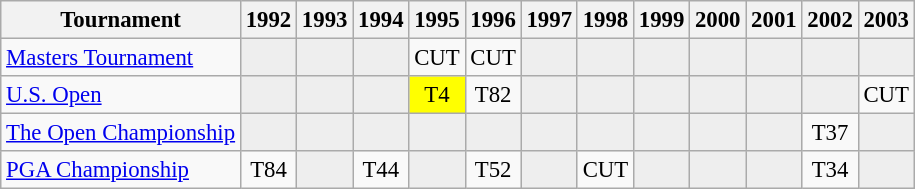<table class="wikitable" style="font-size:95%;text-align:center;">
<tr>
<th>Tournament</th>
<th>1992</th>
<th>1993</th>
<th>1994</th>
<th>1995</th>
<th>1996</th>
<th>1997</th>
<th>1998</th>
<th>1999</th>
<th>2000</th>
<th>2001</th>
<th>2002</th>
<th>2003</th>
</tr>
<tr>
<td align=left><a href='#'>Masters Tournament</a></td>
<td style="background:#eeeeee;"></td>
<td style="background:#eeeeee;"></td>
<td style="background:#eeeeee;"></td>
<td>CUT</td>
<td>CUT</td>
<td style="background:#eeeeee;"></td>
<td style="background:#eeeeee;"></td>
<td style="background:#eeeeee;"></td>
<td style="background:#eeeeee;"></td>
<td style="background:#eeeeee;"></td>
<td style="background:#eeeeee;"></td>
<td style="background:#eeeeee;"></td>
</tr>
<tr>
<td align=left><a href='#'>U.S. Open</a></td>
<td style="background:#eeeeee;"></td>
<td style="background:#eeeeee;"></td>
<td style="background:#eeeeee;"></td>
<td style="background:yellow;">T4</td>
<td>T82</td>
<td style="background:#eeeeee;"></td>
<td style="background:#eeeeee;"></td>
<td style="background:#eeeeee;"></td>
<td style="background:#eeeeee;"></td>
<td style="background:#eeeeee;"></td>
<td style="background:#eeeeee;"></td>
<td>CUT</td>
</tr>
<tr>
<td align=left><a href='#'>The Open Championship</a></td>
<td style="background:#eeeeee;"></td>
<td style="background:#eeeeee;"></td>
<td style="background:#eeeeee;"></td>
<td style="background:#eeeeee;"></td>
<td style="background:#eeeeee;"></td>
<td style="background:#eeeeee;"></td>
<td style="background:#eeeeee;"></td>
<td style="background:#eeeeee;"></td>
<td style="background:#eeeeee;"></td>
<td style="background:#eeeeee;"></td>
<td>T37</td>
<td style="background:#eeeeee;"></td>
</tr>
<tr>
<td align=left><a href='#'>PGA Championship</a></td>
<td>T84</td>
<td style="background:#eeeeee;"></td>
<td>T44</td>
<td style="background:#eeeeee;"></td>
<td>T52</td>
<td style="background:#eeeeee;"></td>
<td>CUT</td>
<td style="background:#eeeeee;"></td>
<td style="background:#eeeeee;"></td>
<td style="background:#eeeeee;"></td>
<td>T34</td>
<td style="background:#eeeeee;"></td>
</tr>
</table>
